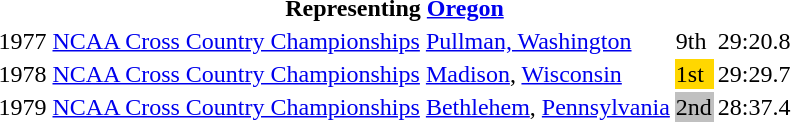<table>
<tr>
<th colspan=5>Representing <a href='#'>Oregon</a></th>
</tr>
<tr>
<td>1977</td>
<td><a href='#'>NCAA Cross Country Championships</a></td>
<td><a href='#'>Pullman, Washington</a></td>
<td>9th</td>
<td>29:20.8</td>
</tr>
<tr>
<td>1978</td>
<td><a href='#'>NCAA Cross Country Championships</a></td>
<td><a href='#'>Madison</a>, <a href='#'>Wisconsin</a></td>
<td bgcolor=gold>1st</td>
<td>29:29.7</td>
</tr>
<tr>
<td>1979</td>
<td><a href='#'>NCAA Cross Country Championships</a></td>
<td><a href='#'>Bethlehem</a>, <a href='#'>Pennsylvania</a></td>
<td bgcolor=silver>2nd</td>
<td>28:37.4</td>
</tr>
</table>
